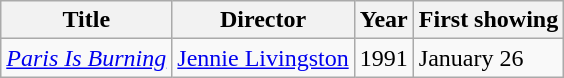<table class="wikitable sortable">
<tr>
<th>Title</th>
<th>Director</th>
<th>Year</th>
<th>First showing</th>
</tr>
<tr>
<td><em><a href='#'>Paris Is Burning</a></em></td>
<td><a href='#'>Jennie Livingston</a></td>
<td>1991</td>
<td>January 26</td>
</tr>
</table>
